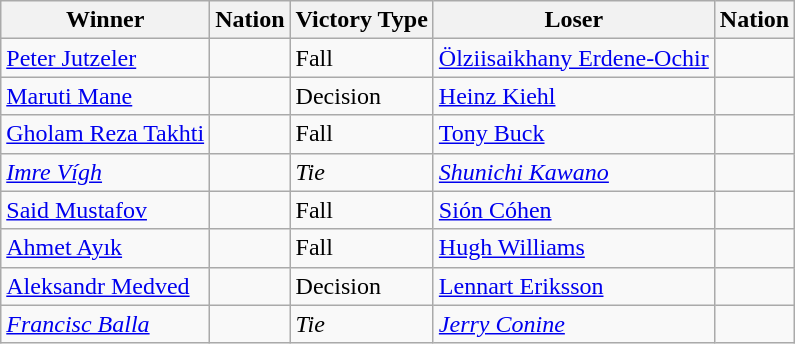<table class="wikitable sortable" style="text-align:left;">
<tr>
<th>Winner</th>
<th>Nation</th>
<th>Victory Type</th>
<th>Loser</th>
<th>Nation</th>
</tr>
<tr>
<td><a href='#'>Peter Jutzeler</a></td>
<td></td>
<td>Fall</td>
<td><a href='#'>Ölziisaikhany Erdene-Ochir</a></td>
<td></td>
</tr>
<tr>
<td><a href='#'>Maruti Mane</a></td>
<td></td>
<td>Decision</td>
<td><a href='#'>Heinz Kiehl</a></td>
<td></td>
</tr>
<tr>
<td><a href='#'>Gholam Reza Takhti</a></td>
<td></td>
<td>Fall</td>
<td><a href='#'>Tony Buck</a></td>
<td></td>
</tr>
<tr style="font-style: italic">
<td><a href='#'>Imre Vígh</a></td>
<td></td>
<td>Tie</td>
<td><a href='#'>Shunichi Kawano</a></td>
<td></td>
</tr>
<tr>
<td><a href='#'>Said Mustafov</a></td>
<td></td>
<td>Fall</td>
<td><a href='#'>Sión Cóhen</a></td>
<td></td>
</tr>
<tr>
<td><a href='#'>Ahmet Ayık</a></td>
<td></td>
<td>Fall</td>
<td><a href='#'>Hugh Williams</a></td>
<td></td>
</tr>
<tr>
<td><a href='#'>Aleksandr Medved</a></td>
<td></td>
<td>Decision</td>
<td><a href='#'>Lennart Eriksson</a></td>
<td></td>
</tr>
<tr style="font-style: italic">
<td><a href='#'>Francisc Balla</a></td>
<td></td>
<td>Tie</td>
<td><a href='#'>Jerry Conine</a></td>
<td></td>
</tr>
</table>
